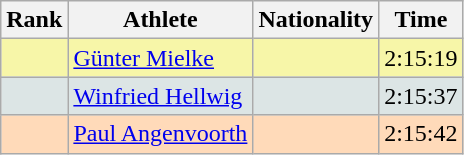<table class="wikitable sortable">
<tr>
<th>Rank</th>
<th>Athlete</th>
<th>Nationality</th>
<th>Time</th>
</tr>
<tr bgcolor="#F7F6A8">
<td align=center></td>
<td><a href='#'>Günter Mielke</a></td>
<td></td>
<td>2:15:19</td>
</tr>
<tr bgcolor="#DCE5E5">
<td align=center></td>
<td><a href='#'>Winfried Hellwig</a></td>
<td></td>
<td>2:15:37</td>
</tr>
<tr bgcolor="#FFDAB9">
<td align=center></td>
<td><a href='#'>Paul Angenvoorth</a></td>
<td></td>
<td>2:15:42</td>
</tr>
</table>
